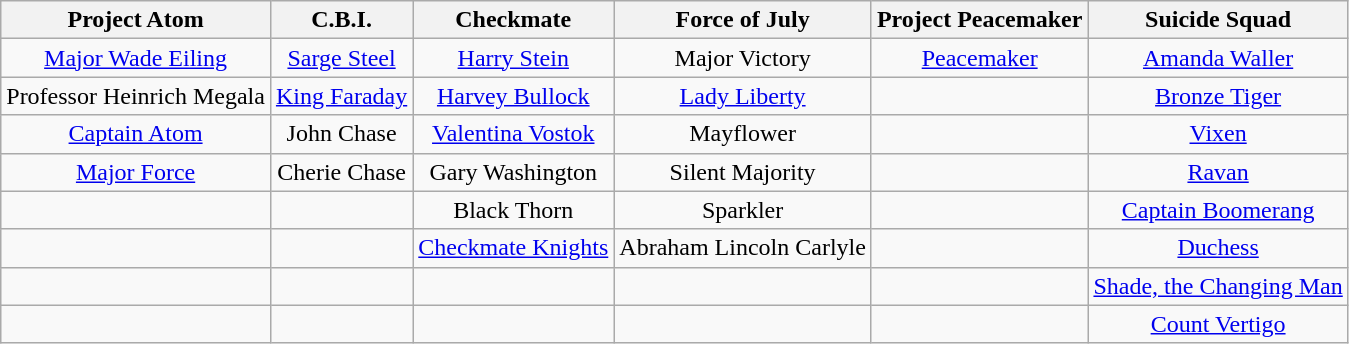<table class="wikitable" style="text-align:center">
<tr>
<th>Project Atom</th>
<th>C.B.I.</th>
<th>Checkmate</th>
<th>Force of July</th>
<th>Project Peacemaker</th>
<th>Suicide Squad</th>
</tr>
<tr>
<td><a href='#'>Major Wade Eiling</a></td>
<td><a href='#'>Sarge Steel</a></td>
<td><a href='#'>Harry Stein</a></td>
<td>Major Victory</td>
<td><a href='#'>Peacemaker</a></td>
<td><a href='#'>Amanda Waller</a></td>
</tr>
<tr>
<td>Professor Heinrich Megala</td>
<td><a href='#'>King Faraday</a></td>
<td><a href='#'>Harvey Bullock</a></td>
<td><a href='#'>Lady Liberty</a></td>
<td></td>
<td><a href='#'>Bronze Tiger</a></td>
</tr>
<tr>
<td><a href='#'>Captain Atom</a></td>
<td>John Chase</td>
<td><a href='#'>Valentina Vostok</a></td>
<td>Mayflower</td>
<td></td>
<td><a href='#'>Vixen</a></td>
</tr>
<tr>
<td><a href='#'>Major Force</a></td>
<td>Cherie Chase</td>
<td>Gary Washington</td>
<td>Silent Majority</td>
<td></td>
<td><a href='#'>Ravan</a></td>
</tr>
<tr>
<td></td>
<td></td>
<td>Black Thorn</td>
<td>Sparkler</td>
<td></td>
<td><a href='#'>Captain Boomerang</a></td>
</tr>
<tr>
<td></td>
<td></td>
<td><a href='#'>Checkmate Knights</a></td>
<td>Abraham Lincoln Carlyle</td>
<td></td>
<td><a href='#'>Duchess</a></td>
</tr>
<tr>
<td></td>
<td></td>
<td></td>
<td></td>
<td></td>
<td><a href='#'>Shade, the Changing Man</a></td>
</tr>
<tr>
<td></td>
<td></td>
<td></td>
<td></td>
<td></td>
<td><a href='#'>Count Vertigo</a></td>
</tr>
</table>
